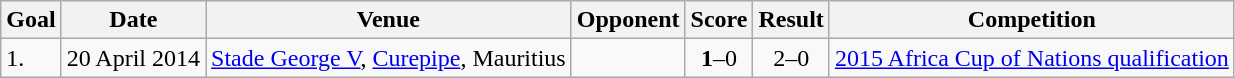<table class="wikitable plainrowheaders sortable">
<tr>
<th>Goal</th>
<th>Date</th>
<th>Venue</th>
<th>Opponent</th>
<th>Score</th>
<th>Result</th>
<th>Competition</th>
</tr>
<tr>
<td>1.</td>
<td>20 April 2014</td>
<td><a href='#'>Stade George V</a>, <a href='#'>Curepipe</a>, Mauritius</td>
<td></td>
<td align=center><strong>1</strong>–0</td>
<td align=center>2–0</td>
<td><a href='#'>2015 Africa Cup of Nations qualification</a></td>
</tr>
</table>
